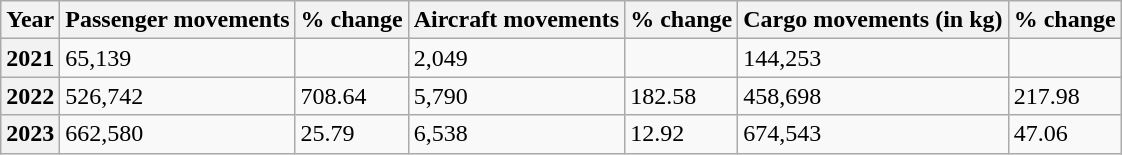<table class="wikitable sortable">
<tr>
<th>Year</th>
<th>Passenger movements</th>
<th>% change</th>
<th>Aircraft movements</th>
<th>% change</th>
<th>Cargo movements (in kg)</th>
<th>% change</th>
</tr>
<tr>
<th>2021</th>
<td>65,139</td>
<td></td>
<td>2,049</td>
<td></td>
<td>144,253</td>
<td></td>
</tr>
<tr>
<th>2022</th>
<td>526,742</td>
<td> 708.64</td>
<td>5,790</td>
<td> 182.58</td>
<td>458,698</td>
<td> 217.98</td>
</tr>
<tr>
<th>2023</th>
<td>662,580</td>
<td> 25.79</td>
<td>6,538</td>
<td> 12.92</td>
<td>674,543</td>
<td> 47.06</td>
</tr>
</table>
